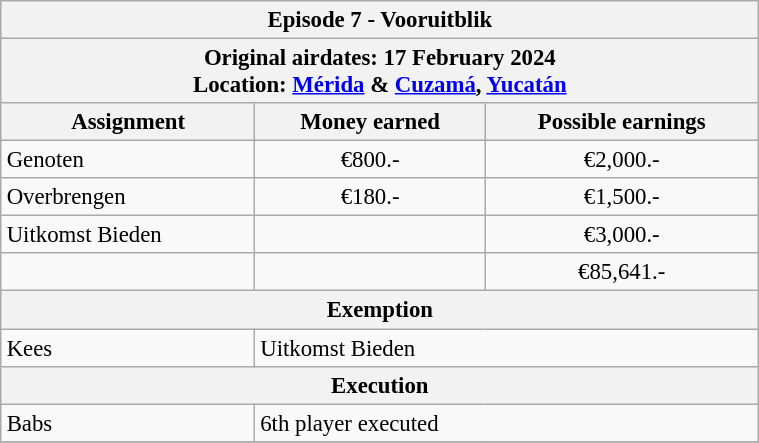<table class="wikitable" style="font-size: 95%; margin: 10px" align="right" width="40%">
<tr>
<th colspan=3>Episode 7 - Vooruitblik</th>
</tr>
<tr>
<th colspan=3>Original airdates: 17 February 2024<br>Location: <a href='#'>Mérida</a> & <a href='#'>Cuzamá</a>, <a href='#'>Yucatán</a></th>
</tr>
<tr>
<th>Assignment</th>
<th>Money earned</th>
<th>Possible earnings</th>
</tr>
<tr>
<td>Genoten</td>
<td align="center">€800.-</td>
<td align="center">€2,000.-</td>
</tr>
<tr>
<td>Overbrengen</td>
<td align="center">€180.-</td>
<td align="center">€1,500.-</td>
</tr>
<tr>
<td>Uitkomst Bieden</td>
<td align="center"></td>
<td align="center">€3,000.-</td>
</tr>
<tr>
<td><strong></strong></td>
<td align="center"><strong></strong></td>
<td align="center">€85,641.-</td>
</tr>
<tr>
<th colspan=3>Exemption</th>
</tr>
<tr>
<td>Kees</td>
<td colspan=2>Uitkomst Bieden</td>
</tr>
<tr>
<th colspan=3>Execution</th>
</tr>
<tr>
<td>Babs</td>
<td colspan=2>6th player executed</td>
</tr>
<tr>
</tr>
</table>
